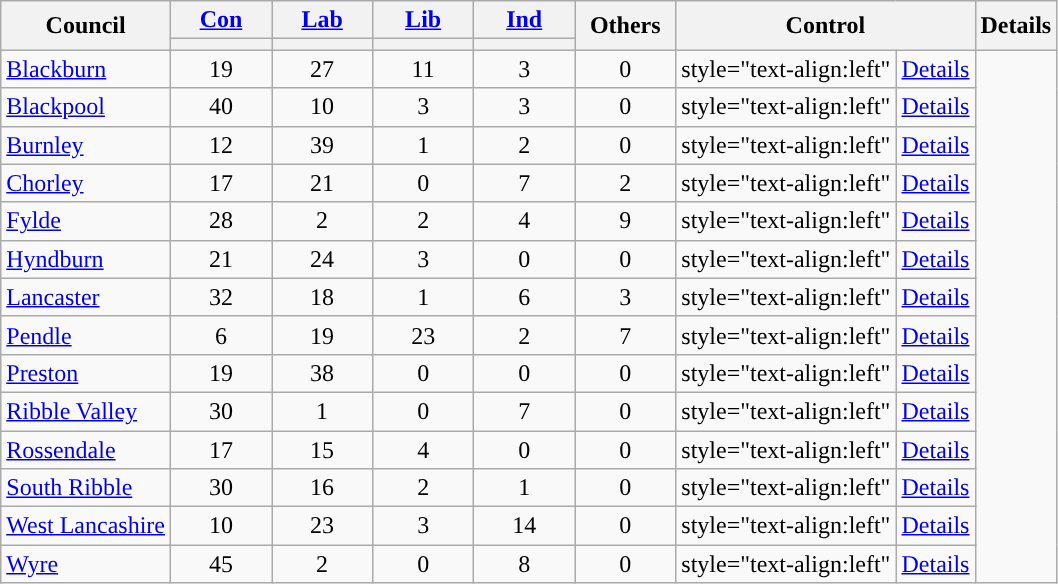<table class="wikitable" style="text-align:center;">
<tr>
<th rowspan=2>Council</th>
<th style="width:60px;"><a href='#'>Con</a></th>
<th style="width:60px;"><a href='#'>Lab</a></th>
<th style="width:60px;"><a href='#'>Lib</a></th>
<th style="width:60px;"><a href='#'>Ind</a></th>
<th style="width:60px;" rowspan=2>Others</th>
<th rowspan=2 colspan=2>Control</th>
<th rowspan=2>Details</th>
</tr>
<tr>
<th style="background:"></th>
<th style="background:"></th>
<th style="background:"></th>
<th style="background:"></th>
</tr>
<tr>
<td style="text-align:left"><a href='#'>Blackburn</a></td>
<td>19</td>
<td>27</td>
<td>11</td>
<td>3</td>
<td>0</td>
<td>style="text-align:left" </td>
<td style="text-align:left"><a href='#'>Details</a></td>
</tr>
<tr>
<td style="text-align:left"><a href='#'>Blackpool</a></td>
<td>40</td>
<td>10</td>
<td>3</td>
<td>3</td>
<td>0</td>
<td>style="text-align:left" </td>
<td style="text-align:left"><a href='#'>Details</a></td>
</tr>
<tr>
<td style="text-align:left"><a href='#'>Burnley</a></td>
<td>12</td>
<td>39</td>
<td>1</td>
<td>2</td>
<td>0</td>
<td>style="text-align:left" </td>
<td style="text-align:left"><a href='#'>Details</a></td>
</tr>
<tr>
<td style="text-align:left"><a href='#'>Chorley</a></td>
<td>17</td>
<td>21</td>
<td>0</td>
<td>7</td>
<td>2</td>
<td>style="text-align:left" </td>
<td style="text-align:left"><a href='#'>Details</a></td>
</tr>
<tr>
<td style="text-align:left"><a href='#'>Fylde</a></td>
<td>28</td>
<td>2</td>
<td>2</td>
<td>4</td>
<td>9</td>
<td>style="text-align:left" </td>
<td style="text-align:left"><a href='#'>Details</a></td>
</tr>
<tr>
<td style="text-align:left"><a href='#'>Hyndburn</a></td>
<td>21</td>
<td>24</td>
<td>3</td>
<td>0</td>
<td>0</td>
<td>style="text-align:left" </td>
<td style="text-align:left"><a href='#'>Details</a></td>
</tr>
<tr>
<td style="text-align:left"><a href='#'>Lancaster</a></td>
<td>32</td>
<td>18</td>
<td>1</td>
<td>6</td>
<td>3</td>
<td>style="text-align:left" </td>
<td style="text-align:left"><a href='#'>Details</a></td>
</tr>
<tr>
<td style="text-align:left"><a href='#'>Pendle</a></td>
<td>6</td>
<td>19</td>
<td>23</td>
<td>2</td>
<td>7</td>
<td>style="text-align:left" </td>
<td style="text-align:left"><a href='#'>Details</a></td>
</tr>
<tr>
<td style="text-align:left"><a href='#'>Preston</a></td>
<td>19</td>
<td>38</td>
<td>0</td>
<td>0</td>
<td>0</td>
<td>style="text-align:left" </td>
<td style="text-align:left"><a href='#'>Details</a></td>
</tr>
<tr>
<td style="text-align:left"><a href='#'>Ribble Valley</a></td>
<td>30</td>
<td>1</td>
<td>0</td>
<td>7</td>
<td>0</td>
<td>style="text-align:left" </td>
<td style="text-align:left"><a href='#'>Details</a></td>
</tr>
<tr>
<td style="text-align:left"><a href='#'>Rossendale</a></td>
<td>17</td>
<td>15</td>
<td>4</td>
<td>0</td>
<td>0</td>
<td>style="text-align:left" </td>
<td style="text-align:left"><a href='#'>Details</a></td>
</tr>
<tr>
<td style="text-align:left"><a href='#'>South Ribble</a></td>
<td>30</td>
<td>16</td>
<td>2</td>
<td>1</td>
<td>0</td>
<td>style="text-align:left" </td>
<td style="text-align:left"><a href='#'>Details</a></td>
</tr>
<tr>
<td style="text-align:left"><a href='#'>West Lancashire</a></td>
<td>10</td>
<td>23</td>
<td>3</td>
<td>14</td>
<td>0</td>
<td>style="text-align:left" </td>
<td style="text-align:left"><a href='#'>Details</a></td>
</tr>
<tr>
<td style="text-align:left"><a href='#'>Wyre</a></td>
<td>45</td>
<td>2</td>
<td>0</td>
<td>8</td>
<td>0</td>
<td>style="text-align:left" </td>
<td style="text-align:left"><a href='#'>Details</a></td>
</tr>
</table>
